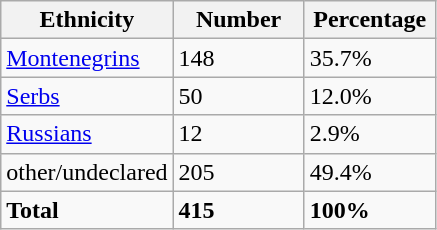<table class="wikitable">
<tr>
<th width="100px">Ethnicity</th>
<th width="80px">Number</th>
<th width="80px">Percentage</th>
</tr>
<tr>
<td><a href='#'>Montenegrins</a></td>
<td>148</td>
<td>35.7%</td>
</tr>
<tr>
<td><a href='#'>Serbs</a></td>
<td>50</td>
<td>12.0%</td>
</tr>
<tr>
<td><a href='#'>Russians</a></td>
<td>12</td>
<td>2.9%</td>
</tr>
<tr>
<td>other/undeclared</td>
<td>205</td>
<td>49.4%</td>
</tr>
<tr>
<td><strong>Total</strong></td>
<td><strong>415</strong></td>
<td><strong>100%</strong></td>
</tr>
</table>
